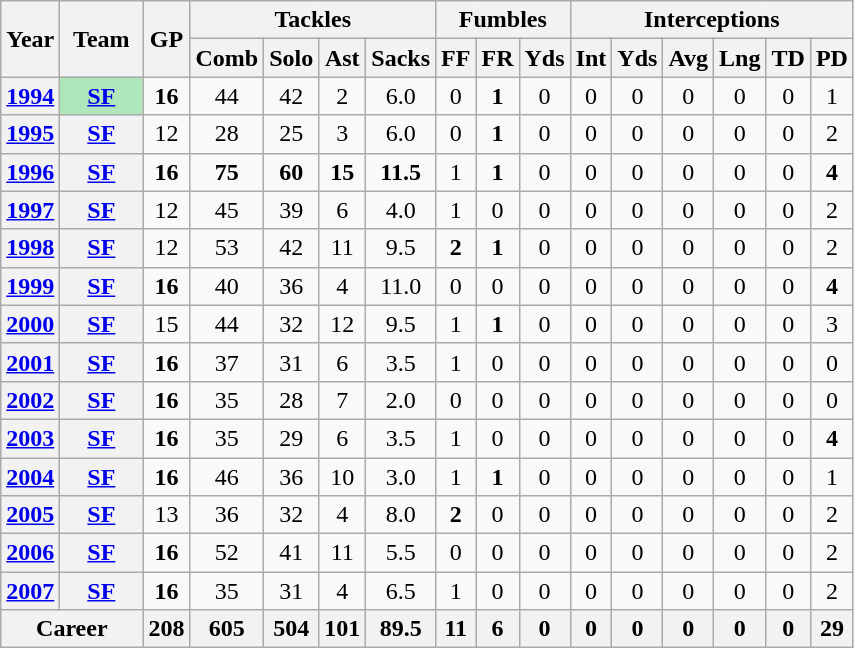<table class="wikitable" style="text-align: center;">
<tr>
<th rowspan="2">Year</th>
<th rowspan="2">Team</th>
<th rowspan="2">GP</th>
<th colspan="4">Tackles</th>
<th colspan="3">Fumbles</th>
<th colspan="6">Interceptions</th>
</tr>
<tr>
<th>Comb</th>
<th>Solo</th>
<th>Ast</th>
<th>Sacks</th>
<th>FF</th>
<th>FR</th>
<th>Yds</th>
<th>Int</th>
<th>Yds</th>
<th>Avg</th>
<th>Lng</th>
<th>TD</th>
<th>PD</th>
</tr>
<tr>
<th><a href='#'>1994</a></th>
<th style="background:#afe6ba; width:3em;"><a href='#'>SF</a></th>
<td><strong>16</strong></td>
<td>44</td>
<td>42</td>
<td>2</td>
<td>6.0</td>
<td>0</td>
<td><strong>1</strong></td>
<td>0</td>
<td>0</td>
<td>0</td>
<td>0</td>
<td>0</td>
<td>0</td>
<td>1</td>
</tr>
<tr>
<th><a href='#'>1995</a></th>
<th><a href='#'>SF</a></th>
<td>12</td>
<td>28</td>
<td>25</td>
<td>3</td>
<td>6.0</td>
<td>0</td>
<td><strong>1</strong></td>
<td>0</td>
<td>0</td>
<td>0</td>
<td>0</td>
<td>0</td>
<td>0</td>
<td>2</td>
</tr>
<tr>
<th><a href='#'>1996</a></th>
<th><a href='#'>SF</a></th>
<td><strong>16</strong></td>
<td><strong>75</strong></td>
<td><strong>60</strong></td>
<td><strong>15</strong></td>
<td><strong>11.5</strong></td>
<td>1</td>
<td><strong>1</strong></td>
<td>0</td>
<td>0</td>
<td>0</td>
<td>0</td>
<td>0</td>
<td>0</td>
<td><strong>4</strong></td>
</tr>
<tr>
<th><a href='#'>1997</a></th>
<th><a href='#'>SF</a></th>
<td>12</td>
<td>45</td>
<td>39</td>
<td>6</td>
<td>4.0</td>
<td>1</td>
<td>0</td>
<td>0</td>
<td>0</td>
<td>0</td>
<td>0</td>
<td>0</td>
<td>0</td>
<td>2</td>
</tr>
<tr>
<th><a href='#'>1998</a></th>
<th><a href='#'>SF</a></th>
<td>12</td>
<td>53</td>
<td>42</td>
<td>11</td>
<td>9.5</td>
<td><strong>2</strong></td>
<td><strong>1</strong></td>
<td>0</td>
<td>0</td>
<td>0</td>
<td>0</td>
<td>0</td>
<td>0</td>
<td>2</td>
</tr>
<tr>
<th><a href='#'>1999</a></th>
<th><a href='#'>SF</a></th>
<td><strong>16</strong></td>
<td>40</td>
<td>36</td>
<td>4</td>
<td>11.0</td>
<td>0</td>
<td>0</td>
<td>0</td>
<td>0</td>
<td>0</td>
<td>0</td>
<td>0</td>
<td>0</td>
<td><strong>4</strong></td>
</tr>
<tr>
<th><a href='#'>2000</a></th>
<th><a href='#'>SF</a></th>
<td>15</td>
<td>44</td>
<td>32</td>
<td>12</td>
<td>9.5</td>
<td>1</td>
<td><strong>1</strong></td>
<td>0</td>
<td>0</td>
<td>0</td>
<td>0</td>
<td>0</td>
<td>0</td>
<td>3</td>
</tr>
<tr>
<th><a href='#'>2001</a></th>
<th><a href='#'>SF</a></th>
<td><strong>16</strong></td>
<td>37</td>
<td>31</td>
<td>6</td>
<td>3.5</td>
<td>1</td>
<td>0</td>
<td>0</td>
<td>0</td>
<td>0</td>
<td>0</td>
<td>0</td>
<td>0</td>
<td>0</td>
</tr>
<tr>
<th><a href='#'>2002</a></th>
<th><a href='#'>SF</a></th>
<td><strong>16</strong></td>
<td>35</td>
<td>28</td>
<td>7</td>
<td>2.0</td>
<td>0</td>
<td>0</td>
<td>0</td>
<td>0</td>
<td>0</td>
<td>0</td>
<td>0</td>
<td>0</td>
<td>0</td>
</tr>
<tr>
<th><a href='#'>2003</a></th>
<th><a href='#'>SF</a></th>
<td><strong>16</strong></td>
<td>35</td>
<td>29</td>
<td>6</td>
<td>3.5</td>
<td>1</td>
<td>0</td>
<td>0</td>
<td>0</td>
<td>0</td>
<td>0</td>
<td>0</td>
<td>0</td>
<td><strong>4</strong></td>
</tr>
<tr>
<th><a href='#'>2004</a></th>
<th><a href='#'>SF</a></th>
<td><strong>16</strong></td>
<td>46</td>
<td>36</td>
<td>10</td>
<td>3.0</td>
<td>1</td>
<td><strong>1</strong></td>
<td>0</td>
<td>0</td>
<td>0</td>
<td>0</td>
<td>0</td>
<td>0</td>
<td>1</td>
</tr>
<tr>
<th><a href='#'>2005</a></th>
<th><a href='#'>SF</a></th>
<td>13</td>
<td>36</td>
<td>32</td>
<td>4</td>
<td>8.0</td>
<td><strong>2</strong></td>
<td>0</td>
<td>0</td>
<td>0</td>
<td>0</td>
<td>0</td>
<td>0</td>
<td>0</td>
<td>2</td>
</tr>
<tr>
<th><a href='#'>2006</a></th>
<th><a href='#'>SF</a></th>
<td><strong>16</strong></td>
<td>52</td>
<td>41</td>
<td>11</td>
<td>5.5</td>
<td>0</td>
<td>0</td>
<td>0</td>
<td>0</td>
<td>0</td>
<td>0</td>
<td>0</td>
<td>0</td>
<td>2</td>
</tr>
<tr>
<th><a href='#'>2007</a></th>
<th><a href='#'>SF</a></th>
<td><strong>16</strong></td>
<td>35</td>
<td>31</td>
<td>4</td>
<td>6.5</td>
<td>1</td>
<td>0</td>
<td>0</td>
<td>0</td>
<td>0</td>
<td>0</td>
<td>0</td>
<td>0</td>
<td>2</td>
</tr>
<tr>
<th colspan="2">Career</th>
<th>208</th>
<th>605</th>
<th>504</th>
<th>101</th>
<th>89.5</th>
<th>11</th>
<th>6</th>
<th>0</th>
<th>0</th>
<th>0</th>
<th>0</th>
<th>0</th>
<th>0</th>
<th>29</th>
</tr>
</table>
